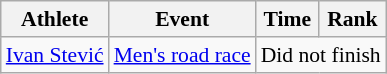<table class=wikitable style="font-size:90%">
<tr>
<th>Athlete</th>
<th>Event</th>
<th>Time</th>
<th>Rank</th>
</tr>
<tr align=center>
<td align=left><a href='#'>Ivan Stević</a></td>
<td align=left><a href='#'>Men's road race</a></td>
<td colspan=2>Did not finish</td>
</tr>
</table>
